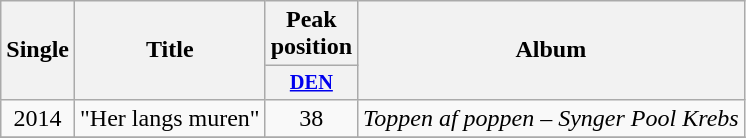<table class="wikitable">
<tr>
<th width="33" rowspan="2" style="text-align:center;">Single</th>
<th rowspan="2">Title</th>
<th colspan="1">Peak <br>position</th>
<th rowspan="2">Album</th>
</tr>
<tr>
<th scope="col" style="width:3em;font-size:85%;"><a href='#'>DEN</a><br></th>
</tr>
<tr>
<td align="center">2014</td>
<td>"Her langs muren"</td>
<td align="center">38</td>
<td align="center"><em>Toppen af poppen – Synger Pool Krebs</em></td>
</tr>
<tr>
</tr>
</table>
